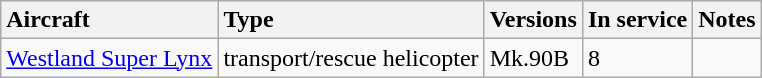<table class="wikitable">
<tr>
<th style="text-align: left;">Aircraft</th>
<th style="text-align: left;">Type</th>
<th style="text-align: left;">Versions</th>
<th style="text-align: left;">In service</th>
<th style="text-align: left;">Notes</th>
</tr>
<tr>
<td><a href='#'>Westland Super Lynx</a></td>
<td>transport/rescue helicopter</td>
<td>Mk.90B</td>
<td>8</td>
<td></td>
</tr>
</table>
